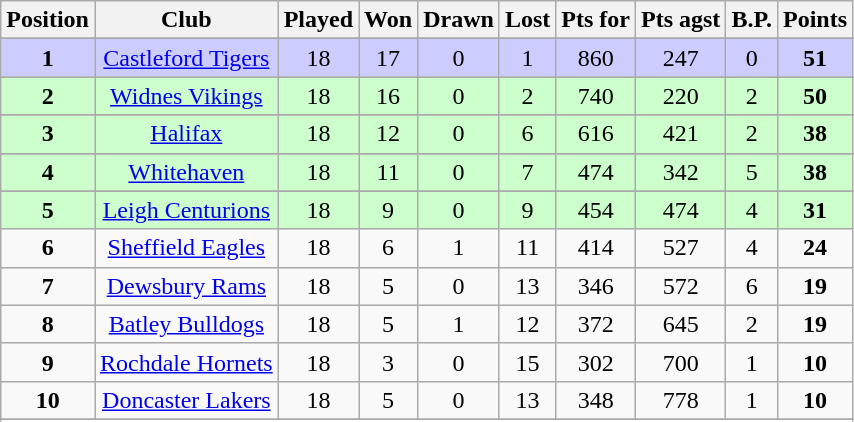<table class="wikitable" style="text-align:center;">
<tr>
<th><strong>Position</strong></th>
<th><strong>Club</strong></th>
<th><strong>Played</strong></th>
<th><strong>Won</strong></th>
<th><strong>Drawn</strong></th>
<th><strong>Lost</strong></th>
<th><strong>Pts for</strong></th>
<th><strong>Pts agst</strong></th>
<th><strong>B.P.</strong></th>
<th><strong>Points</strong></th>
</tr>
<tr --->
</tr>
<tr align=center style="background:#ccccff;">
<td><strong>1</strong></td>
<td><a href='#'>Castleford Tigers</a></td>
<td>18</td>
<td>17</td>
<td>0</td>
<td>1</td>
<td>860</td>
<td>247</td>
<td>0</td>
<td><strong>51</strong></td>
</tr>
<tr --->
</tr>
<tr align=center style="background:#ccffcc;">
<td><strong>2</strong></td>
<td><a href='#'>Widnes Vikings</a></td>
<td>18</td>
<td>16</td>
<td>0</td>
<td>2</td>
<td>740</td>
<td>220</td>
<td>2</td>
<td><strong>50</strong></td>
</tr>
<tr --->
</tr>
<tr align=center style="background:#ccffcc;">
<td><strong>3</strong></td>
<td><a href='#'>Halifax</a></td>
<td>18</td>
<td>12</td>
<td>0</td>
<td>6</td>
<td>616</td>
<td>421</td>
<td>2</td>
<td><strong>38</strong></td>
</tr>
<tr --->
</tr>
<tr align=center style="background:#ccffcc;">
<td><strong>4</strong></td>
<td><a href='#'>Whitehaven</a></td>
<td>18</td>
<td>11</td>
<td>0</td>
<td>7</td>
<td>474</td>
<td>342</td>
<td>5</td>
<td><strong>38</strong></td>
</tr>
<tr --->
</tr>
<tr align=center style="background:#ccffcc;">
<td><strong>5</strong></td>
<td><a href='#'>Leigh Centurions</a></td>
<td>18</td>
<td>9</td>
<td>0</td>
<td>9</td>
<td>454</td>
<td>474</td>
<td>4</td>
<td><strong>31</strong></td>
</tr>
<tr --->
<td><strong>6</strong></td>
<td><a href='#'>Sheffield Eagles</a></td>
<td>18</td>
<td>6</td>
<td>1</td>
<td>11</td>
<td>414</td>
<td>527</td>
<td>4</td>
<td><strong>24</strong></td>
</tr>
<tr --->
<td><strong>7</strong></td>
<td><a href='#'>Dewsbury Rams</a></td>
<td>18</td>
<td>5</td>
<td>0</td>
<td>13</td>
<td>346</td>
<td>572</td>
<td>6</td>
<td><strong>19</strong></td>
</tr>
<tr --->
<td><strong>8</strong></td>
<td><a href='#'>Batley Bulldogs</a></td>
<td>18</td>
<td>5</td>
<td>1</td>
<td>12</td>
<td>372</td>
<td>645</td>
<td>2</td>
<td><strong>19</strong></td>
</tr>
<tr --->
<td><strong>9</strong></td>
<td><a href='#'>Rochdale Hornets</a></td>
<td>18</td>
<td>3</td>
<td>0</td>
<td>15</td>
<td>302</td>
<td>700</td>
<td>1</td>
<td><strong>10</strong></td>
</tr>
<tr --->
<td><strong>10</strong></td>
<td><a href='#'>Doncaster Lakers</a></td>
<td>18</td>
<td>5</td>
<td>0</td>
<td>13</td>
<td>348</td>
<td>778</td>
<td>1</td>
<td><strong>10</strong></td>
</tr>
<tr --->
</tr>
<tr align=center style="background:#ff7777;color:white">
</tr>
</table>
